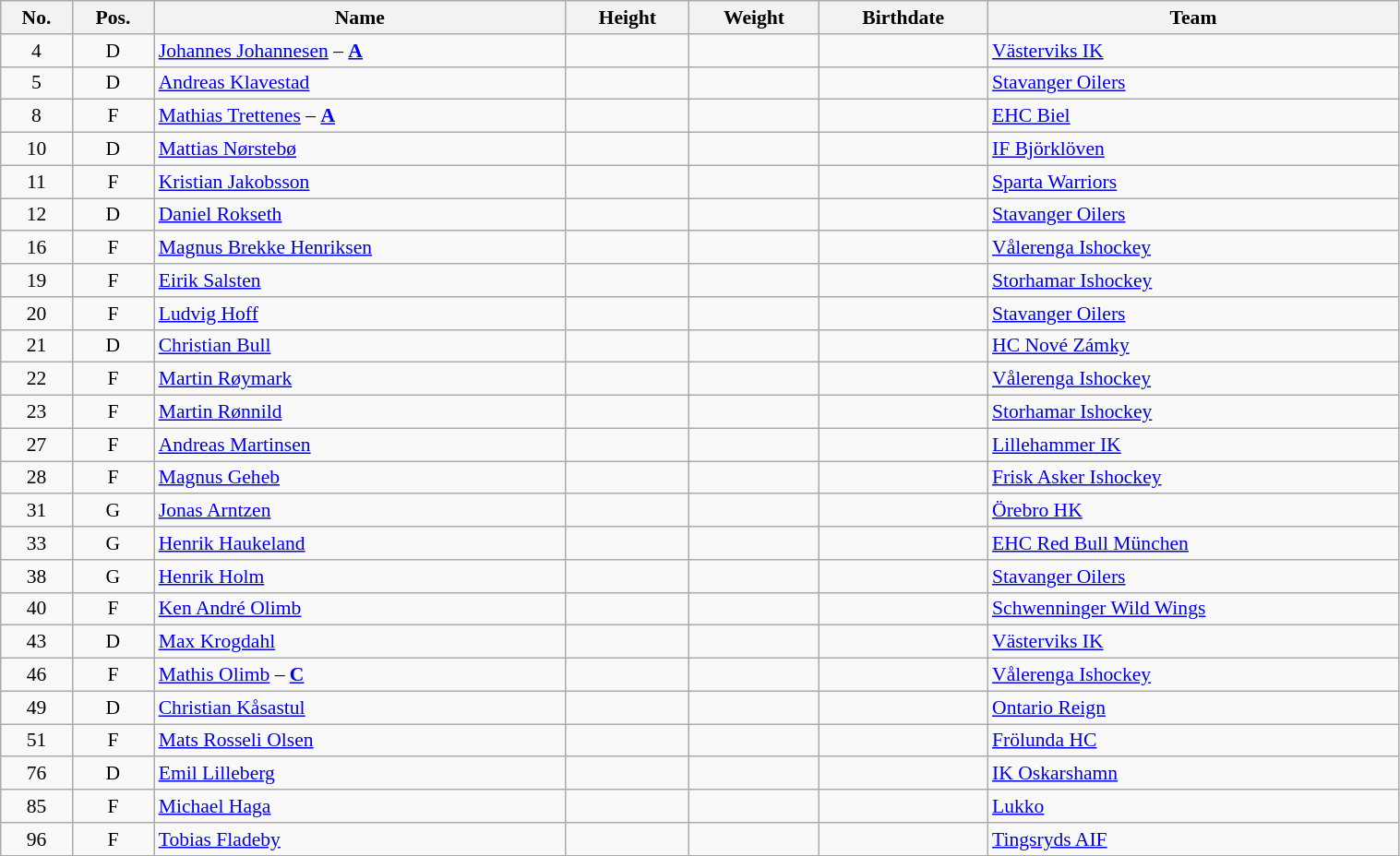<table width="80%" class="wikitable sortable" style="font-size: 90%; text-align: center;">
<tr>
<th>No.</th>
<th>Pos.</th>
<th>Name</th>
<th>Height</th>
<th>Weight</th>
<th>Birthdate</th>
<th>Team</th>
</tr>
<tr>
<td>4</td>
<td>D</td>
<td align=left><a href='#'>Johannes Johannesen</a> – <strong><a href='#'>A</a></strong></td>
<td></td>
<td></td>
<td></td>
<td style="text-align:left;"> <a href='#'>Västerviks IK</a></td>
</tr>
<tr>
<td>5</td>
<td>D</td>
<td align=left><a href='#'>Andreas Klavestad</a></td>
<td></td>
<td></td>
<td></td>
<td style="text-align:left;"> <a href='#'>Stavanger Oilers</a></td>
</tr>
<tr>
<td>8</td>
<td>F</td>
<td align=left><a href='#'>Mathias Trettenes</a> – <strong><a href='#'>A</a></strong></td>
<td></td>
<td></td>
<td></td>
<td style="text-align:left;"> <a href='#'>EHC Biel</a></td>
</tr>
<tr>
<td>10</td>
<td>D</td>
<td align=left><a href='#'>Mattias Nørstebø</a></td>
<td></td>
<td></td>
<td></td>
<td style="text-align:left;"> <a href='#'>IF Björklöven</a></td>
</tr>
<tr>
<td>11</td>
<td>F</td>
<td align=left><a href='#'>Kristian Jakobsson</a></td>
<td></td>
<td></td>
<td></td>
<td style="text-align:left;"> <a href='#'>Sparta Warriors</a></td>
</tr>
<tr>
<td>12</td>
<td>D</td>
<td align=left><a href='#'>Daniel Rokseth</a></td>
<td></td>
<td></td>
<td></td>
<td style="text-align:left;"> <a href='#'>Stavanger Oilers</a></td>
</tr>
<tr>
<td>16</td>
<td>F</td>
<td align=left><a href='#'>Magnus Brekke Henriksen</a></td>
<td></td>
<td></td>
<td></td>
<td style="text-align:left;"> <a href='#'>Vålerenga Ishockey</a></td>
</tr>
<tr>
<td>19</td>
<td>F</td>
<td align=left><a href='#'>Eirik Salsten</a></td>
<td></td>
<td></td>
<td></td>
<td style="text-align:left;"> <a href='#'>Storhamar Ishockey</a></td>
</tr>
<tr>
<td>20</td>
<td>F</td>
<td align=left><a href='#'>Ludvig Hoff</a></td>
<td></td>
<td></td>
<td></td>
<td style="text-align:left;"> <a href='#'>Stavanger Oilers</a></td>
</tr>
<tr>
<td>21</td>
<td>D</td>
<td align=left><a href='#'>Christian Bull</a></td>
<td></td>
<td></td>
<td></td>
<td style="text-align:left;"> <a href='#'>HC Nové Zámky</a></td>
</tr>
<tr>
<td>22</td>
<td>F</td>
<td align=left><a href='#'>Martin Røymark</a></td>
<td></td>
<td></td>
<td></td>
<td style="text-align:left;"> <a href='#'>Vålerenga Ishockey</a></td>
</tr>
<tr>
<td>23</td>
<td>F</td>
<td align=left><a href='#'>Martin Rønnild</a></td>
<td></td>
<td></td>
<td></td>
<td style="text-align:left;"> <a href='#'>Storhamar Ishockey</a></td>
</tr>
<tr>
<td>27</td>
<td>F</td>
<td align=left><a href='#'>Andreas Martinsen</a></td>
<td></td>
<td></td>
<td></td>
<td style="text-align:left;"> <a href='#'>Lillehammer IK</a></td>
</tr>
<tr>
<td>28</td>
<td>F</td>
<td align=left><a href='#'>Magnus Geheb</a></td>
<td></td>
<td></td>
<td></td>
<td style="text-align:left;"> <a href='#'>Frisk Asker Ishockey</a></td>
</tr>
<tr>
<td>31</td>
<td>G</td>
<td align=left><a href='#'>Jonas Arntzen</a></td>
<td></td>
<td></td>
<td></td>
<td style="text-align:left;"> <a href='#'>Örebro HK</a></td>
</tr>
<tr>
<td>33</td>
<td>G</td>
<td align=left><a href='#'>Henrik Haukeland</a></td>
<td></td>
<td></td>
<td></td>
<td style="text-align:left;"> <a href='#'>EHC Red Bull München</a></td>
</tr>
<tr>
<td>38</td>
<td>G</td>
<td align=left><a href='#'>Henrik Holm</a></td>
<td></td>
<td></td>
<td></td>
<td style="text-align:left;"> <a href='#'>Stavanger Oilers</a></td>
</tr>
<tr>
<td>40</td>
<td>F</td>
<td align=left><a href='#'>Ken André Olimb</a></td>
<td></td>
<td></td>
<td></td>
<td style="text-align:left;"> <a href='#'>Schwenninger Wild Wings</a></td>
</tr>
<tr>
<td>43</td>
<td>D</td>
<td align=left><a href='#'>Max Krogdahl</a></td>
<td></td>
<td></td>
<td></td>
<td style="text-align:left;"> <a href='#'>Västerviks IK</a></td>
</tr>
<tr>
<td>46</td>
<td>F</td>
<td align=left><a href='#'>Mathis Olimb</a> – <strong><a href='#'>C</a></strong></td>
<td></td>
<td></td>
<td></td>
<td style="text-align:left;"> <a href='#'>Vålerenga Ishockey</a></td>
</tr>
<tr>
<td>49</td>
<td>D</td>
<td align=left><a href='#'>Christian Kåsastul</a></td>
<td></td>
<td></td>
<td></td>
<td style="text-align:left;"> <a href='#'>Ontario Reign</a></td>
</tr>
<tr>
<td>51</td>
<td>F</td>
<td align=left><a href='#'>Mats Rosseli Olsen</a></td>
<td></td>
<td></td>
<td></td>
<td style="text-align:left;"> <a href='#'>Frölunda HC</a></td>
</tr>
<tr>
<td>76</td>
<td>D</td>
<td align=left><a href='#'>Emil Lilleberg</a></td>
<td></td>
<td></td>
<td></td>
<td style="text-align:left;"> <a href='#'>IK Oskarshamn</a></td>
</tr>
<tr>
<td>85</td>
<td>F</td>
<td align=left><a href='#'>Michael Haga</a></td>
<td></td>
<td></td>
<td></td>
<td style="text-align:left;"> <a href='#'>Lukko</a></td>
</tr>
<tr>
<td>96</td>
<td>F</td>
<td align=left><a href='#'>Tobias Fladeby</a></td>
<td></td>
<td></td>
<td></td>
<td style="text-align:left;"> <a href='#'>Tingsryds AIF</a></td>
</tr>
</table>
